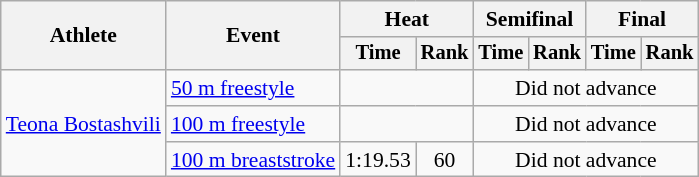<table class=wikitable style="font-size:90%">
<tr>
<th rowspan="2">Athlete</th>
<th rowspan="2">Event</th>
<th colspan="2">Heat</th>
<th colspan="2">Semifinal</th>
<th colspan="2">Final</th>
</tr>
<tr style="font-size:95%">
<th>Time</th>
<th>Rank</th>
<th>Time</th>
<th>Rank</th>
<th>Time</th>
<th>Rank</th>
</tr>
<tr align=center>
<td align=left rowspan=3><a href='#'>Teona Bostashvili</a></td>
<td align=left><a href='#'>50 m freestyle</a></td>
<td colspan=2></td>
<td colspan=4>Did not advance</td>
</tr>
<tr align=center>
<td align=left><a href='#'>100 m freestyle</a></td>
<td colspan=2></td>
<td colspan=4>Did not advance</td>
</tr>
<tr align=center>
<td align=left><a href='#'>100 m breaststroke</a></td>
<td>1:19.53</td>
<td>60</td>
<td colspan=4>Did not advance</td>
</tr>
</table>
